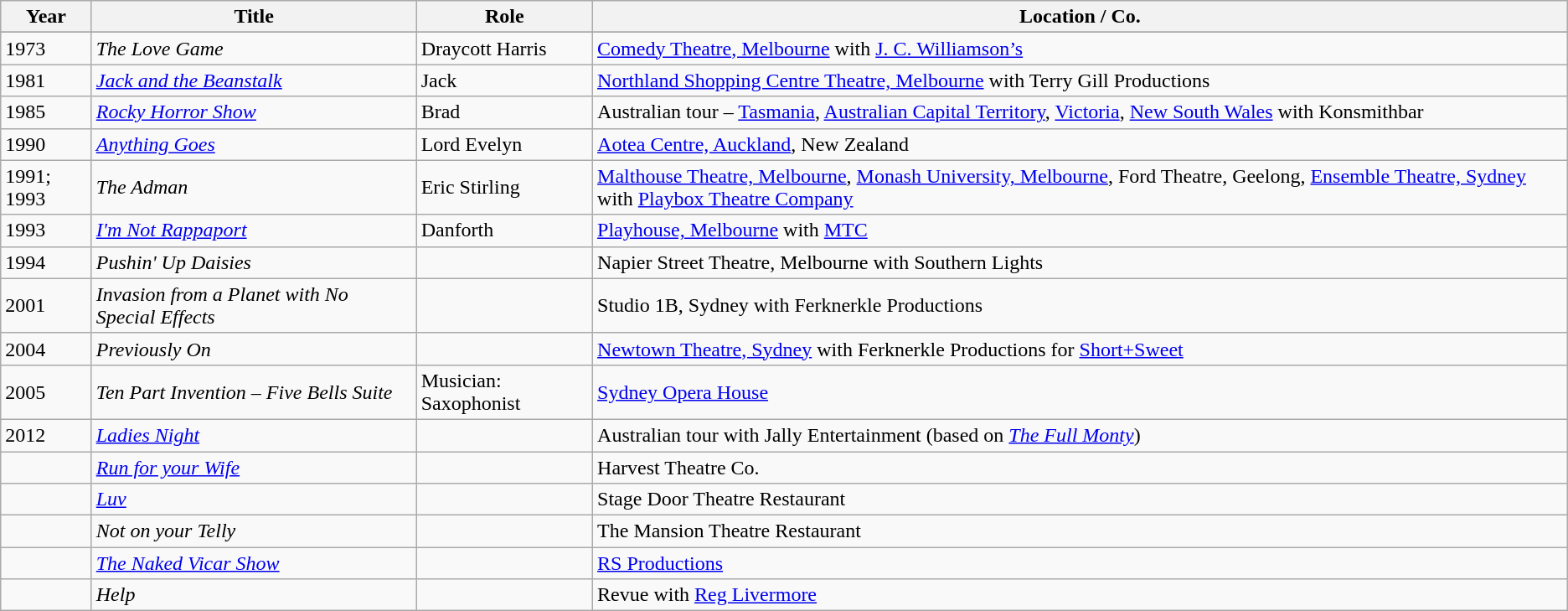<table class="wikitable plainrowheaders sortable">
<tr>
<th>Year</th>
<th>Title</th>
<th>Role</th>
<th>Location / Co.</th>
</tr>
<tr>
</tr>
<tr>
<td>1973</td>
<td><em>The Love Game</em></td>
<td>Draycott Harris</td>
<td><a href='#'>Comedy Theatre, Melbourne</a> with <a href='#'>J. C. Williamson’s</a></td>
</tr>
<tr>
<td>1981</td>
<td><em><a href='#'>Jack and the Beanstalk</a></em></td>
<td>Jack</td>
<td><a href='#'>Northland Shopping Centre Theatre, Melbourne</a> with Terry Gill Productions</td>
</tr>
<tr>
<td>1985</td>
<td><em><a href='#'>Rocky Horror Show</a></em></td>
<td>Brad</td>
<td>Australian tour – <a href='#'>Tasmania</a>, <a href='#'>Australian Capital Territory</a>, <a href='#'>Victoria</a>, <a href='#'>New South Wales</a> with Konsmithbar</td>
</tr>
<tr>
<td>1990</td>
<td><em><a href='#'>Anything Goes</a></em></td>
<td>Lord Evelyn</td>
<td><a href='#'>Aotea Centre, Auckland</a>, New Zealand</td>
</tr>
<tr>
<td>1991; 1993</td>
<td><em>The Adman</em></td>
<td>Eric Stirling</td>
<td><a href='#'>Malthouse Theatre, Melbourne</a>, <a href='#'>Monash University, Melbourne</a>, Ford Theatre, Geelong, <a href='#'>Ensemble Theatre, Sydney</a> with <a href='#'>Playbox Theatre Company</a></td>
</tr>
<tr>
<td>1993</td>
<td><em><a href='#'>I'm Not Rappaport</a></em></td>
<td>Danforth</td>
<td><a href='#'>Playhouse, Melbourne</a> with <a href='#'>MTC</a></td>
</tr>
<tr>
<td>1994</td>
<td><em>Pushin' Up Daisies</em></td>
<td></td>
<td>Napier Street Theatre, Melbourne with Southern Lights</td>
</tr>
<tr>
<td>2001</td>
<td><em>Invasion from a Planet with No Special Effects</em></td>
<td></td>
<td>Studio 1B, Sydney with Ferknerkle Productions</td>
</tr>
<tr>
<td>2004</td>
<td><em>Previously On</em></td>
<td></td>
<td><a href='#'>Newtown Theatre, Sydney</a> with Ferknerkle Productions for <a href='#'>Short+Sweet</a></td>
</tr>
<tr>
<td>2005</td>
<td><em>Ten Part Invention – Five Bells Suite</em></td>
<td>Musician: Saxophonist</td>
<td><a href='#'>Sydney Opera House</a></td>
</tr>
<tr>
<td>2012</td>
<td><em><a href='#'>Ladies Night</a></em></td>
<td></td>
<td>Australian tour with Jally Entertainment (based on <em><a href='#'>The Full Monty</a></em>)</td>
</tr>
<tr>
<td></td>
<td><em><a href='#'>Run for your Wife</a></em></td>
<td></td>
<td>Harvest Theatre Co.</td>
</tr>
<tr>
<td></td>
<td><em><a href='#'>Luv</a></em></td>
<td></td>
<td>Stage Door Theatre Restaurant</td>
</tr>
<tr>
<td></td>
<td><em>Not on your Telly</em></td>
<td></td>
<td>The Mansion Theatre Restaurant</td>
</tr>
<tr>
<td></td>
<td><em><a href='#'>The Naked Vicar Show</a></em></td>
<td></td>
<td><a href='#'>RS Productions</a></td>
</tr>
<tr>
<td></td>
<td><em>Help</em></td>
<td></td>
<td>Revue with <a href='#'>Reg Livermore</a></td>
</tr>
</table>
